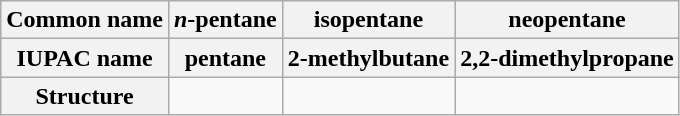<table class="wikitable" style="text-align:center">
<tr>
<th>Common name</th>
<th><em>n</em>-pentane</th>
<th>isopentane</th>
<th>neopentane</th>
</tr>
<tr>
<th>IUPAC name</th>
<th>pentane</th>
<th>2-methylbutane</th>
<th>2,2-dimethylpropane</th>
</tr>
<tr>
<th>Structure</th>
<td></td>
<td></td>
<td></td>
</tr>
</table>
